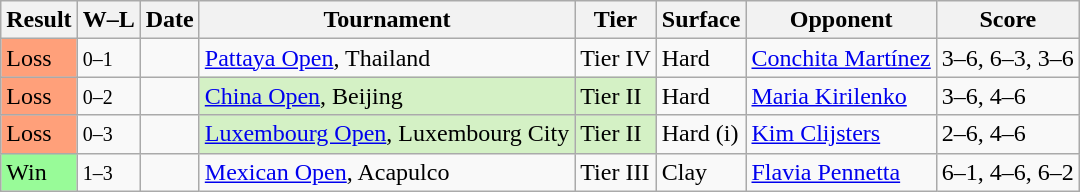<table class="sortable wikitable nowrap">
<tr>
<th>Result</th>
<th class="unsortable">W–L</th>
<th>Date</th>
<th>Tournament</th>
<th>Tier</th>
<th>Surface</th>
<th>Opponent</th>
<th class="unsortable">Score</th>
</tr>
<tr>
<td style="background:#ffa07a;">Loss</td>
<td><small>0–1</small></td>
<td><a href='#'></a></td>
<td><a href='#'>Pattaya Open</a>, Thailand</td>
<td>Tier IV</td>
<td>Hard</td>
<td> <a href='#'>Conchita Martínez</a></td>
<td>3–6, 6–3, 3–6</td>
</tr>
<tr>
<td style="background:#ffa07a;">Loss</td>
<td><small>0–2</small></td>
<td><a href='#'></a></td>
<td bgcolor=d4f1c5><a href='#'>China Open</a>, Beijing</td>
<td bgcolor=d4f1c5>Tier II</td>
<td>Hard</td>
<td> <a href='#'>Maria Kirilenko</a></td>
<td>3–6, 4–6</td>
</tr>
<tr>
<td style="background:#ffa07a;">Loss</td>
<td><small>0–3</small></td>
<td><a href='#'></a></td>
<td bgcolor=d4f1c5><a href='#'>Luxembourg Open</a>, Luxembourg City</td>
<td bgcolor=d4f1c5>Tier II</td>
<td>Hard (i)</td>
<td> <a href='#'>Kim Clijsters</a></td>
<td>2–6, 4–6</td>
</tr>
<tr>
<td style="background:#98fb98;">Win</td>
<td><small>1–3</small></td>
<td><a href='#'></a></td>
<td><a href='#'>Mexican Open</a>, Acapulco</td>
<td>Tier III</td>
<td>Clay</td>
<td> <a href='#'>Flavia Pennetta</a></td>
<td>6–1, 4–6, 6–2</td>
</tr>
</table>
